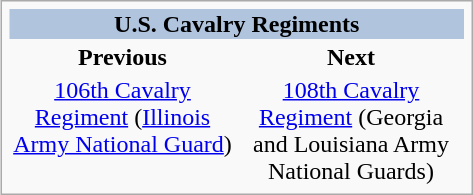<table class="infobox" style="text-align:center; width: 315px; border-spacing: 2px;">
<tr style="background: lightsteelblue; text-align: center;">
<th colspan="2">U.S. Cavalry Regiments</th>
</tr>
<tr style="text-align: center;">
<th width="50%">Previous</th>
<th width="50%">Next</th>
</tr>
<tr>
<td width="50%" style="text-align: center;"><a href='#'>106th Cavalry Regiment</a> (<a href='#'>Illinois Army National Guard</a>)</td>
<td width="50%" style="text-align: center;"><a href='#'>108th Cavalry Regiment</a> (Georgia and Louisiana Army National Guards)</td>
</tr>
</table>
